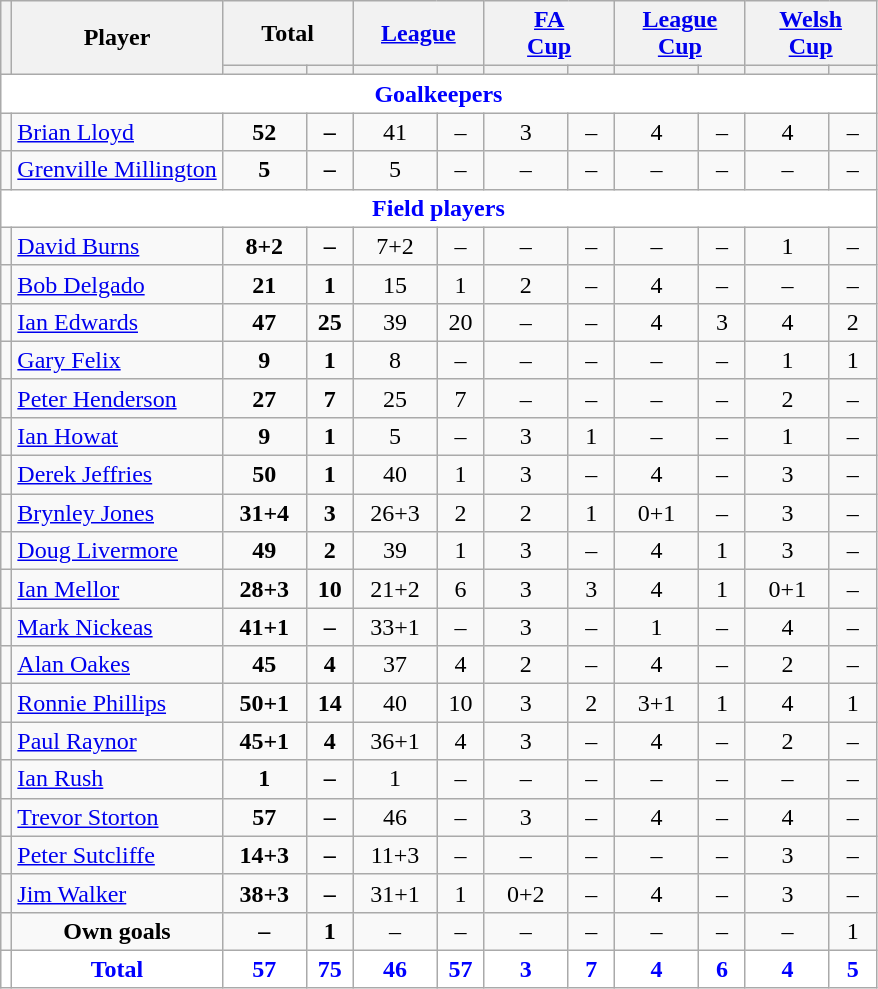<table class="wikitable"  style="text-align:center;">
<tr>
<th rowspan="2" style="font-size:80%;"></th>
<th rowspan="2">Player</th>
<th colspan="2">Total</th>
<th colspan="2"><a href='#'>League</a></th>
<th colspan="2"><a href='#'>FA<br>Cup</a></th>
<th colspan="2"><a href='#'>League<br>Cup</a></th>
<th colspan="2"><a href='#'>Welsh<br>Cup</a></th>
</tr>
<tr>
<th style="width: 50px; font-size:80%;"></th>
<th style="width: 25px; font-size:80%;"></th>
<th style="width: 50px; font-size:80%;"></th>
<th style="width: 25px; font-size:80%;"></th>
<th style="width: 50px; font-size:80%;"></th>
<th style="width: 25px; font-size:80%;"></th>
<th style="width: 50px; font-size:80%;"></th>
<th style="width: 25px; font-size:80%;"></th>
<th style="width: 50px; font-size:80%;"></th>
<th style="width: 25px; font-size:80%;"></th>
</tr>
<tr>
<td colspan="12" style="background:white; color:blue; text-align:center;"><strong>Goalkeepers</strong></td>
</tr>
<tr>
<td></td>
<td style="text-align:left;"><a href='#'>Brian Lloyd</a></td>
<td><strong>52</strong></td>
<td><strong>–</strong></td>
<td>41</td>
<td>–</td>
<td>3</td>
<td>–</td>
<td>4</td>
<td>–</td>
<td>4</td>
<td>–</td>
</tr>
<tr>
<td></td>
<td style="text-align:left;"><a href='#'>Grenville Millington</a></td>
<td><strong>5</strong></td>
<td><strong>–</strong></td>
<td>5</td>
<td>–</td>
<td>–</td>
<td>–</td>
<td>–</td>
<td>–</td>
<td>–</td>
<td>–</td>
</tr>
<tr>
<td colspan="12" style="background:white; color:blue; text-align:center;"><strong>Field players</strong></td>
</tr>
<tr>
<td></td>
<td style="text-align:left;"><a href='#'>David Burns</a></td>
<td><strong>8+2</strong></td>
<td><strong>–</strong></td>
<td>7+2</td>
<td>–</td>
<td>–</td>
<td>–</td>
<td>–</td>
<td>–</td>
<td>1</td>
<td>–</td>
</tr>
<tr>
<td></td>
<td style="text-align:left;"><a href='#'>Bob Delgado</a></td>
<td><strong>21</strong></td>
<td><strong>1</strong></td>
<td>15</td>
<td>1</td>
<td>2</td>
<td>–</td>
<td>4</td>
<td>–</td>
<td>–</td>
<td>–</td>
</tr>
<tr>
<td></td>
<td style="text-align:left;"><a href='#'>Ian Edwards</a></td>
<td><strong>47</strong></td>
<td><strong>25</strong></td>
<td>39</td>
<td>20</td>
<td>–</td>
<td>–</td>
<td>4</td>
<td>3</td>
<td>4</td>
<td>2</td>
</tr>
<tr>
<td></td>
<td style="text-align:left;"><a href='#'>Gary Felix</a></td>
<td><strong>9</strong></td>
<td><strong>1</strong></td>
<td>8</td>
<td>–</td>
<td>–</td>
<td>–</td>
<td>–</td>
<td>–</td>
<td>1</td>
<td>1</td>
</tr>
<tr>
<td></td>
<td style="text-align:left;"><a href='#'>Peter Henderson</a></td>
<td><strong>27</strong></td>
<td><strong>7</strong></td>
<td>25</td>
<td>7</td>
<td>–</td>
<td>–</td>
<td>–</td>
<td>–</td>
<td>2</td>
<td>–</td>
</tr>
<tr>
<td></td>
<td style="text-align:left;"><a href='#'>Ian Howat</a></td>
<td><strong>9</strong></td>
<td><strong>1</strong></td>
<td>5</td>
<td>–</td>
<td>3</td>
<td>1</td>
<td>–</td>
<td>–</td>
<td>1</td>
<td>–</td>
</tr>
<tr>
<td></td>
<td style="text-align:left;"><a href='#'>Derek Jeffries</a></td>
<td><strong>50</strong></td>
<td><strong>1</strong></td>
<td>40</td>
<td>1</td>
<td>3</td>
<td>–</td>
<td>4</td>
<td>–</td>
<td>3</td>
<td>–</td>
</tr>
<tr>
<td></td>
<td style="text-align:left;"><a href='#'>Brynley Jones</a></td>
<td><strong>31+4</strong></td>
<td><strong>3</strong></td>
<td>26+3</td>
<td>2</td>
<td>2</td>
<td>1</td>
<td>0+1</td>
<td>–</td>
<td>3</td>
<td>–</td>
</tr>
<tr>
<td></td>
<td style="text-align:left;"><a href='#'>Doug Livermore</a></td>
<td><strong>49</strong></td>
<td><strong>2</strong></td>
<td>39</td>
<td>1</td>
<td>3</td>
<td>–</td>
<td>4</td>
<td>1</td>
<td>3</td>
<td>–</td>
</tr>
<tr>
<td></td>
<td style="text-align:left;"><a href='#'>Ian Mellor</a></td>
<td><strong>28+3</strong></td>
<td><strong>10</strong></td>
<td>21+2</td>
<td>6</td>
<td>3</td>
<td>3</td>
<td>4</td>
<td>1</td>
<td>0+1</td>
<td>–</td>
</tr>
<tr>
<td></td>
<td style="text-align:left;"><a href='#'>Mark Nickeas</a></td>
<td><strong>41+1</strong></td>
<td><strong>–</strong></td>
<td>33+1</td>
<td>–</td>
<td>3</td>
<td>–</td>
<td>1</td>
<td>–</td>
<td>4</td>
<td>–</td>
</tr>
<tr>
<td></td>
<td style="text-align:left;"><a href='#'>Alan Oakes</a></td>
<td><strong>45</strong></td>
<td><strong>4</strong></td>
<td>37</td>
<td>4</td>
<td>2</td>
<td>–</td>
<td>4</td>
<td>–</td>
<td>2</td>
<td>–</td>
</tr>
<tr>
<td></td>
<td style="text-align:left;"><a href='#'>Ronnie Phillips</a></td>
<td><strong>50+1</strong></td>
<td><strong>14</strong></td>
<td>40</td>
<td>10</td>
<td>3</td>
<td>2</td>
<td>3+1</td>
<td>1</td>
<td>4</td>
<td>1</td>
</tr>
<tr>
<td></td>
<td style="text-align:left;"><a href='#'>Paul Raynor</a></td>
<td><strong>45+1</strong></td>
<td><strong>4</strong></td>
<td>36+1</td>
<td>4</td>
<td>3</td>
<td>–</td>
<td>4</td>
<td>–</td>
<td>2</td>
<td>–</td>
</tr>
<tr>
<td></td>
<td style="text-align:left;"><a href='#'>Ian Rush</a></td>
<td><strong>1</strong></td>
<td><strong>–</strong></td>
<td>1</td>
<td>–</td>
<td>–</td>
<td>–</td>
<td>–</td>
<td>–</td>
<td>–</td>
<td>–</td>
</tr>
<tr>
<td></td>
<td style="text-align:left;"><a href='#'>Trevor Storton</a></td>
<td><strong>57</strong></td>
<td><strong>–</strong></td>
<td>46</td>
<td>–</td>
<td>3</td>
<td>–</td>
<td>4</td>
<td>–</td>
<td>4</td>
<td>–</td>
</tr>
<tr>
<td></td>
<td style="text-align:left;"><a href='#'>Peter Sutcliffe</a></td>
<td><strong>14+3</strong></td>
<td><strong>–</strong></td>
<td>11+3</td>
<td>–</td>
<td>–</td>
<td>–</td>
<td>–</td>
<td>–</td>
<td>3</td>
<td>–</td>
</tr>
<tr>
<td></td>
<td style="text-align:left;"><a href='#'>Jim Walker</a></td>
<td><strong>38+3</strong></td>
<td><strong>–</strong></td>
<td>31+1</td>
<td>1</td>
<td>0+2</td>
<td>–</td>
<td>4</td>
<td>–</td>
<td>3</td>
<td>–</td>
</tr>
<tr>
<td></td>
<td><strong>Own goals</strong></td>
<td><strong>–</strong></td>
<td><strong>1</strong></td>
<td>–</td>
<td>–</td>
<td>–</td>
<td>–</td>
<td>–</td>
<td>–</td>
<td>–</td>
<td>1</td>
</tr>
<tr style="background:white; color:blue; text-align:center;">
<td></td>
<td><strong>Total</strong></td>
<td><strong>57</strong></td>
<td><strong>75</strong></td>
<td><strong>46</strong></td>
<td><strong>57</strong></td>
<td><strong>3</strong></td>
<td><strong>7</strong></td>
<td><strong>4</strong></td>
<td><strong>6</strong></td>
<td><strong>4</strong></td>
<td><strong>5</strong></td>
</tr>
</table>
